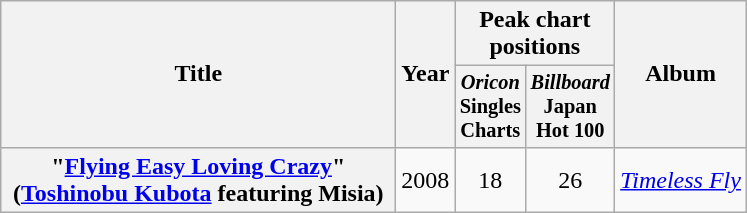<table class="wikitable plainrowheaders" style="text-align:center;">
<tr>
<th scope="col" rowspan="2" style="width:16em;">Title</th>
<th scope="col" rowspan="2">Year</th>
<th scope="col" colspan="2">Peak chart positions</th>
<th scope="col" rowspan="2">Album</th>
</tr>
<tr>
<th style="width:3em;font-size:85%"><em>Oricon</em> Singles Charts<br></th>
<th style="width:3em;font-size:85%"><em>Billboard</em> Japan Hot 100<br></th>
</tr>
<tr>
<th scope="row">"<a href='#'>Flying Easy Loving Crazy</a>"<br><span>(<a href='#'>Toshinobu Kubota</a> featuring Misia)</span></th>
<td rowspan="1">2008</td>
<td>18</td>
<td>26</td>
<td rowspan=1><em><a href='#'>Timeless Fly</a></em></td>
</tr>
</table>
